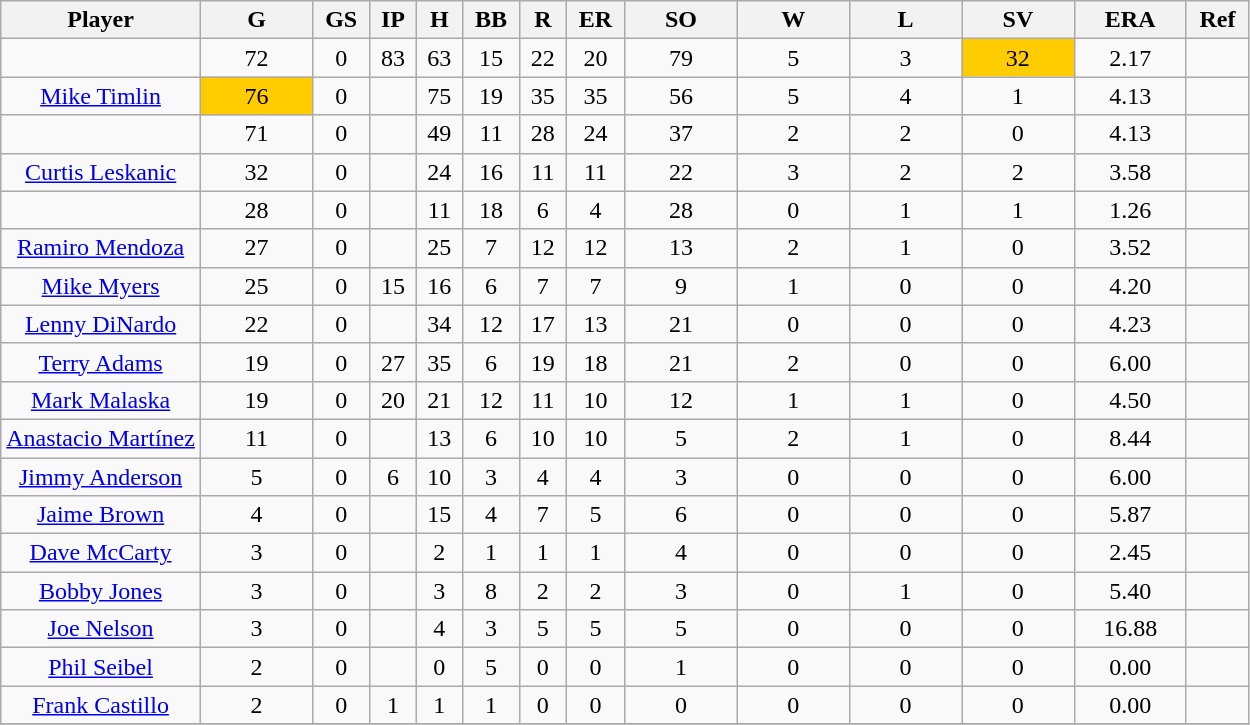<table class="wikitable sortable">
<tr>
<th bgcolor="#DDDDFF" width="16%">Player</th>
<th bgcolor="#DDDDFF" width="9%">G</th>
<th>GS</th>
<th>IP</th>
<th>H</th>
<th>BB</th>
<th>R</th>
<th>ER</th>
<th bgcolor="#DDDDFF" width="9%">SO</th>
<th bgcolor="#DDDDFF" width="9%">W</th>
<th bgcolor="#DDDDFF" width="9%">L</th>
<th bgcolor="#DDDDFF" width="9%">SV</th>
<th bgcolor="#DDDDFF" width="9%">ERA</th>
<th>Ref</th>
</tr>
<tr align="center">
<td></td>
<td>72</td>
<td>0</td>
<td>83</td>
<td>63</td>
<td>15</td>
<td>22</td>
<td>20</td>
<td>79</td>
<td>5</td>
<td>3</td>
<td bgcolor=#ffcc00>32</td>
<td>2.17</td>
<td></td>
</tr>
<tr align=center>
<td><a href='#'>Mike Timlin</a></td>
<td bgcolor=#ffcc00>76</td>
<td>0</td>
<td></td>
<td>75</td>
<td>19</td>
<td>35</td>
<td>35</td>
<td>56</td>
<td>5</td>
<td>4</td>
<td>1</td>
<td>4.13</td>
<td></td>
</tr>
<tr align="center">
<td></td>
<td>71</td>
<td>0</td>
<td></td>
<td>49</td>
<td>11</td>
<td>28</td>
<td>24</td>
<td>37</td>
<td>2</td>
<td>2</td>
<td>0</td>
<td>4.13</td>
<td></td>
</tr>
<tr align="center">
<td><a href='#'>Curtis Leskanic</a></td>
<td>32</td>
<td>0</td>
<td></td>
<td>24</td>
<td>16</td>
<td>11</td>
<td>11</td>
<td>22</td>
<td>3</td>
<td>2</td>
<td>2</td>
<td>3.58</td>
<td></td>
</tr>
<tr align="center">
<td></td>
<td>28</td>
<td>0</td>
<td></td>
<td>11</td>
<td>18</td>
<td>6</td>
<td>4</td>
<td>28</td>
<td>0</td>
<td>1</td>
<td>1</td>
<td>1.26</td>
<td></td>
</tr>
<tr align="center">
<td><a href='#'>Ramiro Mendoza</a></td>
<td>27</td>
<td>0</td>
<td></td>
<td>25</td>
<td>7</td>
<td>12</td>
<td>12</td>
<td>13</td>
<td>2</td>
<td>1</td>
<td>0</td>
<td>3.52</td>
<td></td>
</tr>
<tr align="center">
<td><a href='#'>Mike Myers</a></td>
<td>25</td>
<td>0</td>
<td>15</td>
<td>16</td>
<td>6</td>
<td>7</td>
<td>7</td>
<td>9</td>
<td>1</td>
<td>0</td>
<td>0</td>
<td>4.20</td>
<td></td>
</tr>
<tr align="center">
<td><a href='#'>Lenny DiNardo</a></td>
<td>22</td>
<td>0</td>
<td></td>
<td>34</td>
<td>12</td>
<td>17</td>
<td>13</td>
<td>21</td>
<td>0</td>
<td>0</td>
<td>0</td>
<td>4.23</td>
<td></td>
</tr>
<tr align="center">
<td><a href='#'>Terry Adams</a></td>
<td>19</td>
<td>0</td>
<td>27</td>
<td>35</td>
<td>6</td>
<td>19</td>
<td>18</td>
<td>21</td>
<td>2</td>
<td>0</td>
<td>0</td>
<td>6.00</td>
<td></td>
</tr>
<tr align="center">
<td><a href='#'>Mark Malaska</a></td>
<td>19</td>
<td>0</td>
<td>20</td>
<td>21</td>
<td>12</td>
<td>11</td>
<td>10</td>
<td>12</td>
<td>1</td>
<td>1</td>
<td>0</td>
<td>4.50</td>
<td></td>
</tr>
<tr align="center">
<td><a href='#'>Anastacio Martínez</a></td>
<td>11</td>
<td>0</td>
<td></td>
<td>13</td>
<td>6</td>
<td>10</td>
<td>10</td>
<td>5</td>
<td>2</td>
<td>1</td>
<td>0</td>
<td>8.44</td>
<td></td>
</tr>
<tr align="center">
<td><a href='#'>Jimmy Anderson</a></td>
<td>5</td>
<td>0</td>
<td>6</td>
<td>10</td>
<td>3</td>
<td>4</td>
<td>4</td>
<td>3</td>
<td>0</td>
<td>0</td>
<td>0</td>
<td>6.00</td>
<td></td>
</tr>
<tr align="center">
<td><a href='#'>Jaime Brown</a></td>
<td>4</td>
<td>0</td>
<td></td>
<td>15</td>
<td>4</td>
<td>7</td>
<td>5</td>
<td>6</td>
<td>0</td>
<td>0</td>
<td>0</td>
<td>5.87</td>
<td></td>
</tr>
<tr align="center">
<td><a href='#'>Dave McCarty</a></td>
<td>3</td>
<td>0</td>
<td></td>
<td>2</td>
<td>1</td>
<td>1</td>
<td>1</td>
<td>4</td>
<td>0</td>
<td>0</td>
<td>0</td>
<td>2.45</td>
<td></td>
</tr>
<tr align="center">
<td><a href='#'>Bobby Jones</a></td>
<td>3</td>
<td>0</td>
<td></td>
<td>3</td>
<td>8</td>
<td>2</td>
<td>2</td>
<td>3</td>
<td>0</td>
<td>1</td>
<td>0</td>
<td>5.40</td>
<td></td>
</tr>
<tr align="center">
<td><a href='#'>Joe Nelson</a></td>
<td>3</td>
<td>0</td>
<td></td>
<td>4</td>
<td>3</td>
<td>5</td>
<td>5</td>
<td>5</td>
<td>0</td>
<td>0</td>
<td>0</td>
<td>16.88</td>
<td></td>
</tr>
<tr align="center">
<td><a href='#'>Phil Seibel</a></td>
<td>2</td>
<td>0</td>
<td></td>
<td>0</td>
<td>5</td>
<td>0</td>
<td>0</td>
<td>1</td>
<td>0</td>
<td>0</td>
<td>0</td>
<td>0.00</td>
<td></td>
</tr>
<tr align="center">
<td><a href='#'>Frank Castillo</a></td>
<td>2</td>
<td>0</td>
<td>1</td>
<td>1</td>
<td>1</td>
<td>0</td>
<td>0</td>
<td>0</td>
<td>0</td>
<td>0</td>
<td>0</td>
<td>0.00</td>
<td></td>
</tr>
<tr align="center">
</tr>
</table>
